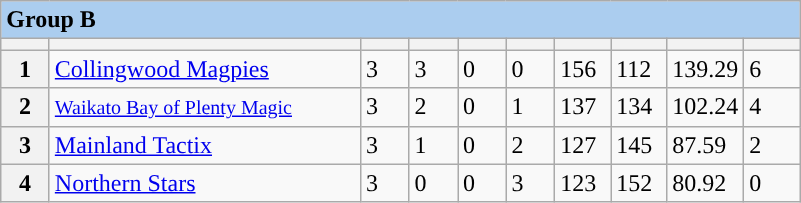<table class="wikitable collapsible">
<tr>
<td colspan=11 style="background-color:#ABCDEF"><strong>Group B</strong></td>
</tr>
<tr>
<th width="25"></th>
<th width="200"></th>
<th width="25"></th>
<th width="25"></th>
<th width="25"></th>
<th width="25"></th>
<th width="30"></th>
<th width="30"></th>
<th width="30"></th>
<th width="30"></th>
</tr>
<tr style="background:#">
<th>1</th>
<td style="text-align:left;"> <a href='#'>Collingwood Magpies</a></td>
<td>3</td>
<td>3</td>
<td>0</td>
<td>0</td>
<td>156</td>
<td>112</td>
<td>139.29</td>
<td>6</td>
</tr>
<tr style="background:#">
<th>2</th>
<td style="text-align:left;"> <small><a href='#'>Waikato Bay of Plenty Magic</a></small></td>
<td>3</td>
<td>2</td>
<td>0</td>
<td>1</td>
<td>137</td>
<td>134</td>
<td>102.24</td>
<td>4</td>
</tr>
<tr style="background:#">
<th>3</th>
<td style="text-align:left;"> <a href='#'>Mainland Tactix</a></td>
<td>3</td>
<td>1</td>
<td>0</td>
<td>2</td>
<td>127</td>
<td>145</td>
<td>87.59</td>
<td>2</td>
</tr>
<tr style="background:#">
<th>4</th>
<td style="text-align:left;"> <a href='#'>Northern Stars</a></td>
<td>3</td>
<td>0</td>
<td>0</td>
<td>3</td>
<td>123</td>
<td>152</td>
<td>80.92</td>
<td>0</td>
</tr>
</table>
